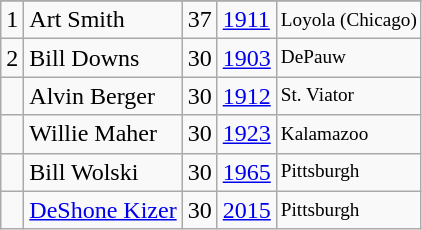<table class="wikitable">
<tr>
</tr>
<tr>
<td>1</td>
<td>Art Smith</td>
<td><abbr>37</abbr></td>
<td><a href='#'>1911</a></td>
<td style="font-size:80%;">Loyola (Chicago)</td>
</tr>
<tr>
<td>2</td>
<td>Bill Downs</td>
<td><abbr>30</abbr></td>
<td><a href='#'>1903</a></td>
<td style="font-size:80%;">DePauw</td>
</tr>
<tr>
<td></td>
<td>Alvin Berger</td>
<td><abbr>30</abbr></td>
<td><a href='#'>1912</a></td>
<td style="font-size:80%;">St. Viator</td>
</tr>
<tr>
<td></td>
<td>Willie Maher</td>
<td><abbr>30</abbr></td>
<td><a href='#'>1923</a></td>
<td style="font-size:80%;">Kalamazoo</td>
</tr>
<tr>
<td></td>
<td>Bill Wolski</td>
<td><abbr>30</abbr></td>
<td><a href='#'>1965</a></td>
<td style="font-size:80%;">Pittsburgh</td>
</tr>
<tr>
<td></td>
<td><a href='#'>DeShone Kizer</a></td>
<td><abbr>30</abbr></td>
<td><a href='#'>2015</a></td>
<td style="font-size:80%;">Pittsburgh</td>
</tr>
</table>
